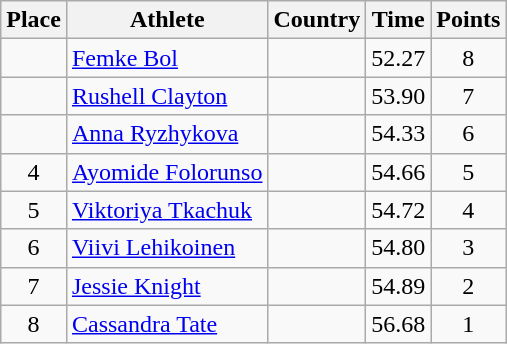<table class="wikitable">
<tr>
<th>Place</th>
<th>Athlete</th>
<th>Country</th>
<th>Time</th>
<th>Points</th>
</tr>
<tr>
<td align=center></td>
<td><a href='#'>Femke Bol</a></td>
<td></td>
<td>52.27</td>
<td align=center>8</td>
</tr>
<tr>
<td align=center></td>
<td><a href='#'>Rushell Clayton</a></td>
<td></td>
<td>53.90</td>
<td align=center>7</td>
</tr>
<tr>
<td align=center></td>
<td><a href='#'>Anna Ryzhykova</a></td>
<td></td>
<td>54.33</td>
<td align=center>6</td>
</tr>
<tr>
<td align=center>4</td>
<td><a href='#'>Ayomide Folorunso</a></td>
<td></td>
<td>54.66</td>
<td align=center>5</td>
</tr>
<tr>
<td align=center>5</td>
<td><a href='#'>Viktoriya Tkachuk</a></td>
<td></td>
<td>54.72</td>
<td align=center>4</td>
</tr>
<tr>
<td align=center>6</td>
<td><a href='#'>Viivi Lehikoinen</a></td>
<td></td>
<td>54.80</td>
<td align=center>3</td>
</tr>
<tr>
<td align=center>7</td>
<td><a href='#'>Jessie Knight</a></td>
<td></td>
<td>54.89</td>
<td align=center>2</td>
</tr>
<tr>
<td align=center>8</td>
<td><a href='#'>Cassandra Tate</a></td>
<td></td>
<td>56.68</td>
<td align=center>1</td>
</tr>
</table>
